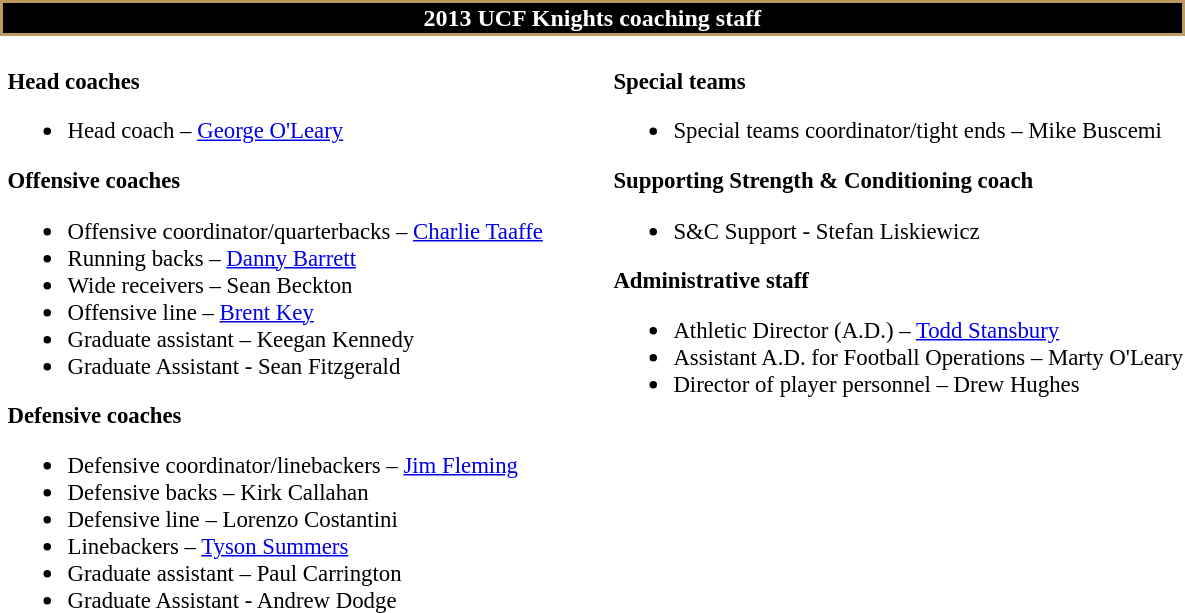<table class="toccolours" style="text-align: left">
<tr>
<td colspan="8" style="background-color: #000000; color: white; text-align: center;border:2px solid #BD9B60;"><strong>2013 UCF Knights coaching staff</strong></td>
</tr>
<tr>
<td valign = "top"></td>
<td style="font-size: 95%;" valign="top"><br><strong>Head coaches</strong><ul><li>Head coach – <a href='#'>George O'Leary</a></li></ul><strong>Offensive coaches</strong><ul><li>Offensive coordinator/quarterbacks – <a href='#'>Charlie Taaffe</a></li><li>Running backs – <a href='#'>Danny Barrett</a></li><li>Wide receivers – Sean Beckton</li><li>Offensive line – <a href='#'>Brent Key</a></li><li>Graduate assistant – Keegan Kennedy</li><li>Graduate Assistant - Sean Fitzgerald</li></ul><strong>Defensive coaches</strong><ul><li>Defensive coordinator/linebackers – <a href='#'>Jim Fleming</a></li><li>Defensive backs – Kirk Callahan</li><li>Defensive line – Lorenzo Costantini</li><li>Linebackers – <a href='#'>Tyson Summers</a></li><li>Graduate assistant – Paul Carrington</li><li>Graduate Assistant - Andrew Dodge</li></ul></td>
<td width = "35"> </td>
<td valign = "top"></td>
<td style="font-size: 95%;" valign="top"><br><strong>Special teams</strong><ul><li>Special teams coordinator/tight ends – Mike Buscemi</li></ul><strong>Supporting Strength & Conditioning coach</strong><ul><li>S&C Support - Stefan Liskiewicz</li></ul><strong>Administrative staff</strong><ul><li>Athletic Director (A.D.) – <a href='#'>Todd Stansbury</a></li><li>Assistant A.D. for Football Operations – Marty O'Leary</li><li>Director of player personnel – Drew Hughes</li></ul></td>
</tr>
</table>
